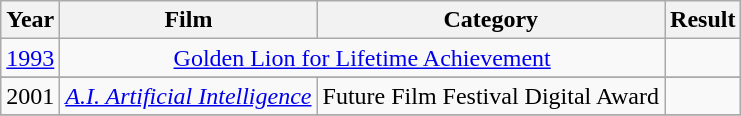<table class="wikitable">
<tr>
<th>Year</th>
<th>Film</th>
<th>Category</th>
<th>Result</th>
</tr>
<tr>
<td style="text-align:center;"><a href='#'>1993</a></td>
<td style="text-align:center;" colspan="2"><a href='#'>Golden Lion for Lifetime Achievement</a></td>
<td></td>
</tr>
<tr>
</tr>
<tr>
<td style="text-align:center;">2001</td>
<td style="text-align:center;"><em><a href='#'>A.I. Artificial Intelligence</a></em></td>
<td style="text-align:center;">Future Film Festival Digital Award</td>
<td></td>
</tr>
<tr>
</tr>
</table>
